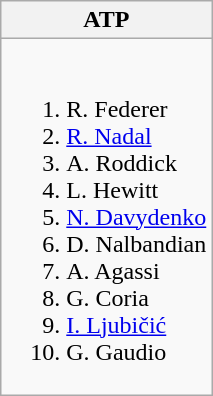<table class="wikitable">
<tr>
<th>ATP</th>
</tr>
<tr style="vertical-align: top;">
<td style="white-space: nowrap;"><br><ol><li> R. Federer</li><li> <a href='#'>R. Nadal</a></li><li> A. Roddick</li><li> L. Hewitt</li><li> <a href='#'>N. Davydenko</a></li><li> D. Nalbandian</li><li> A. Agassi</li><li> G. Coria</li><li> <a href='#'>I. Ljubičić</a></li><li> G. Gaudio</li></ol></td>
</tr>
</table>
